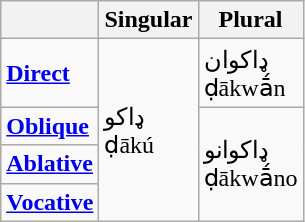<table class="wikitable">
<tr>
<th></th>
<th>Singular</th>
<th>Plural</th>
</tr>
<tr>
<td><strong><a href='#'>Direct</a></strong></td>
<td rowspan="4">ډاکو<br>ḍākú</td>
<td>ډاکوان<br>ḍākwā́n</td>
</tr>
<tr>
<td><strong><a href='#'>Oblique</a></strong></td>
<td rowspan="3">ډاکوانو<br>ḍākwā́no</td>
</tr>
<tr>
<td><strong><a href='#'>Ablative</a></strong></td>
</tr>
<tr>
<td><strong><a href='#'>Vocative</a></strong></td>
</tr>
</table>
